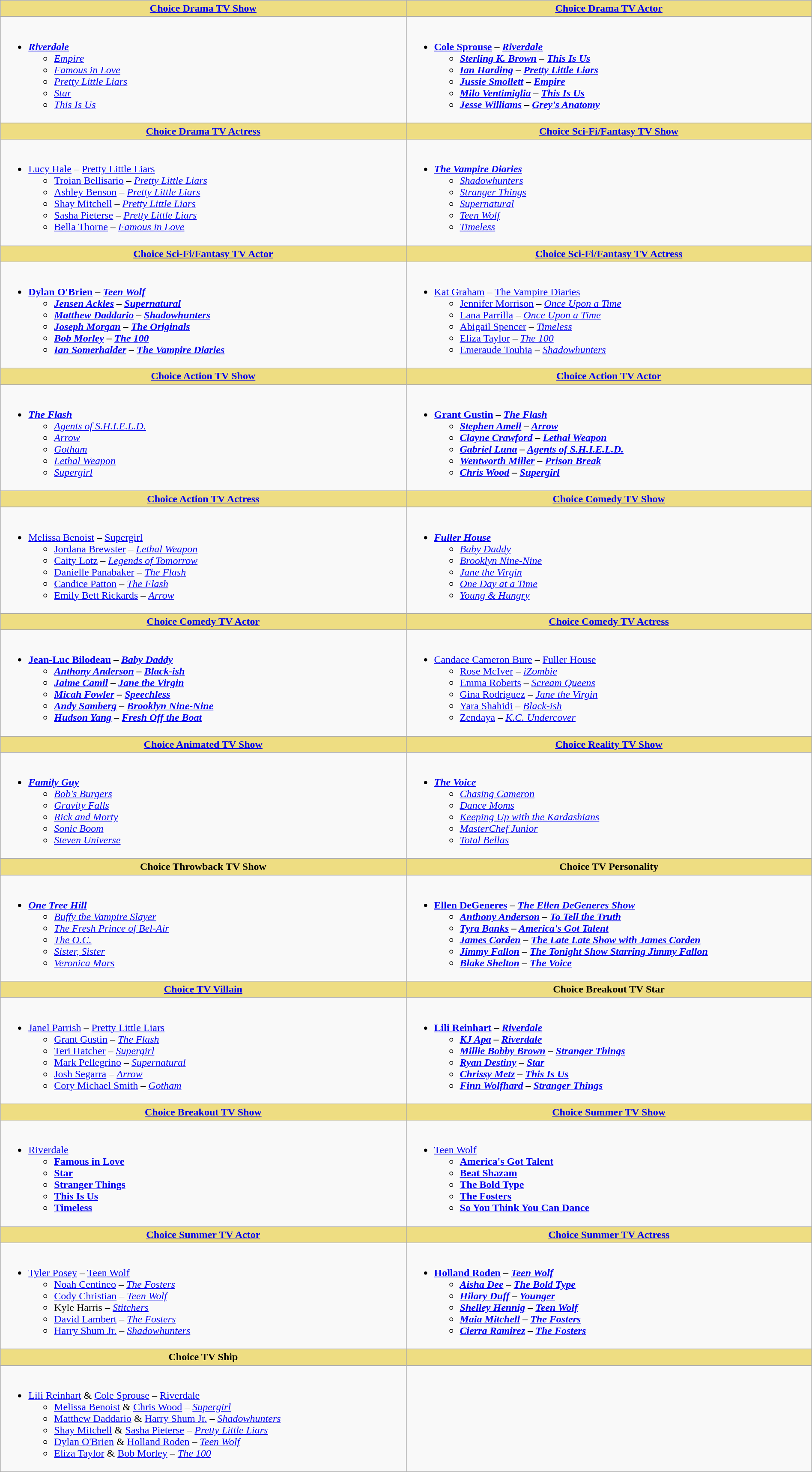<table class="wikitable" style="width:100%">
<tr>
<th style="background:#EEDD82; width:50%"><a href='#'>Choice Drama TV Show</a></th>
<th style="background:#EEDD82; width:50%"><a href='#'>Choice Drama TV Actor</a></th>
</tr>
<tr>
<td valign="top"><br><ul><li><strong><em><a href='#'>Riverdale</a></em></strong><ul><li><em><a href='#'>Empire</a></em></li><li><em><a href='#'>Famous in Love</a></em></li><li><em><a href='#'>Pretty Little Liars</a></em></li><li><em><a href='#'>Star</a></em></li><li><em><a href='#'>This Is Us</a></em></li></ul></li></ul></td>
<td valign="top"><br><ul><li><strong><a href='#'>Cole Sprouse</a> – <em><a href='#'>Riverdale</a><strong><em><ul><li><a href='#'>Sterling K. Brown</a> – </em><a href='#'>This Is Us</a><em></li><li><a href='#'>Ian Harding</a> – </em><a href='#'>Pretty Little Liars</a><em></li><li><a href='#'>Jussie Smollett</a> – </em><a href='#'>Empire</a><em></li><li><a href='#'>Milo Ventimiglia</a> – </em><a href='#'>This Is Us</a><em></li><li><a href='#'>Jesse Williams</a> – </em><a href='#'>Grey's Anatomy</a><em></li></ul></li></ul></td>
</tr>
<tr>
<th style="background:#EEDD82; width:50%"><a href='#'>Choice Drama TV Actress</a></th>
<th style="background:#EEDD82; width:50%"><a href='#'>Choice Sci-Fi/Fantasy TV Show</a></th>
</tr>
<tr>
<td valign="top"><br><ul><li></strong><a href='#'>Lucy Hale</a> – </em><a href='#'>Pretty Little Liars</a></em></strong><ul><li><a href='#'>Troian Bellisario</a> – <em><a href='#'>Pretty Little Liars</a></em></li><li><a href='#'>Ashley Benson</a> – <em><a href='#'>Pretty Little Liars</a></em></li><li><a href='#'>Shay Mitchell</a> – <em><a href='#'>Pretty Little Liars</a></em></li><li><a href='#'>Sasha Pieterse</a> – <em><a href='#'>Pretty Little Liars</a></em></li><li><a href='#'>Bella Thorne</a> – <em><a href='#'>Famous in Love</a></em></li></ul></li></ul></td>
<td valign="top"><br><ul><li><strong><em><a href='#'>The Vampire Diaries</a></em></strong><ul><li><em><a href='#'>Shadowhunters</a></em></li><li><em><a href='#'>Stranger Things</a></em></li><li><em><a href='#'>Supernatural</a></em></li><li><em><a href='#'>Teen Wolf</a></em></li><li><em><a href='#'>Timeless</a></em></li></ul></li></ul></td>
</tr>
<tr>
<th style="background:#EEDD82; width:50%"><a href='#'>Choice Sci-Fi/Fantasy TV Actor</a></th>
<th style="background:#EEDD82; width:50%"><a href='#'>Choice Sci-Fi/Fantasy TV Actress</a></th>
</tr>
<tr>
<td valign="top"><br><ul><li><strong><a href='#'>Dylan O'Brien</a> – <em><a href='#'>Teen Wolf</a><strong><em><ul><li><a href='#'>Jensen Ackles</a> – </em><a href='#'>Supernatural</a><em></li><li><a href='#'>Matthew Daddario</a> – </em><a href='#'>Shadowhunters</a><em></li><li><a href='#'>Joseph Morgan</a> – </em><a href='#'>The Originals</a><em></li><li><a href='#'>Bob Morley</a> – </em><a href='#'>The 100</a><em></li><li><a href='#'>Ian Somerhalder</a> – </em><a href='#'>The Vampire Diaries</a><em></li></ul></li></ul></td>
<td valign="top"><br><ul><li></strong><a href='#'>Kat Graham</a> – </em><a href='#'>The Vampire Diaries</a></em></strong><ul><li><a href='#'>Jennifer Morrison</a> – <em><a href='#'>Once Upon a Time</a></em></li><li><a href='#'>Lana Parrilla</a> – <em><a href='#'>Once Upon a Time</a></em></li><li><a href='#'>Abigail Spencer</a> – <em><a href='#'>Timeless</a></em></li><li><a href='#'>Eliza Taylor</a> – <em><a href='#'>The 100</a></em></li><li><a href='#'>Emeraude Toubia</a> – <em><a href='#'>Shadowhunters</a></em></li></ul></li></ul></td>
</tr>
<tr>
<th style="background:#EEDD82; width:50%"><a href='#'>Choice Action TV Show</a></th>
<th style="background:#EEDD82; width:50%"><a href='#'>Choice Action TV Actor</a></th>
</tr>
<tr>
<td valign="top"><br><ul><li><strong><em><a href='#'>The Flash</a></em></strong><ul><li><em><a href='#'>Agents of S.H.I.E.L.D.</a></em></li><li><em><a href='#'>Arrow</a></em></li><li><em><a href='#'>Gotham</a></em></li><li><em><a href='#'>Lethal Weapon</a></em></li><li><em><a href='#'>Supergirl</a></em></li></ul></li></ul></td>
<td valign="top"><br><ul><li><strong><a href='#'>Grant Gustin</a> – <em><a href='#'>The Flash</a><strong><em><ul><li><a href='#'>Stephen Amell</a> – </em><a href='#'>Arrow</a><em></li><li><a href='#'>Clayne Crawford</a> – </em><a href='#'>Lethal Weapon</a><em></li><li><a href='#'>Gabriel Luna</a> – </em><a href='#'>Agents of S.H.I.E.L.D.</a><em></li><li><a href='#'>Wentworth Miller</a> – </em><a href='#'>Prison Break</a><em></li><li><a href='#'>Chris Wood</a> – </em><a href='#'>Supergirl</a><em></li></ul></li></ul></td>
</tr>
<tr>
<th style="background:#EEDD82; width:50%"><a href='#'>Choice Action TV Actress</a></th>
<th style="background:#EEDD82; width:50%"><a href='#'>Choice Comedy TV Show</a></th>
</tr>
<tr>
<td valign="top"><br><ul><li></strong><a href='#'>Melissa Benoist</a> – </em><a href='#'>Supergirl</a></em></strong><ul><li><a href='#'>Jordana Brewster</a> – <em><a href='#'>Lethal Weapon</a></em></li><li><a href='#'>Caity Lotz</a> – <em><a href='#'>Legends of Tomorrow</a></em></li><li><a href='#'>Danielle Panabaker</a> – <em><a href='#'>The Flash</a></em></li><li><a href='#'>Candice Patton</a> – <em><a href='#'>The Flash</a></em></li><li><a href='#'>Emily Bett Rickards</a> – <em><a href='#'>Arrow</a></em></li></ul></li></ul></td>
<td valign="top"><br><ul><li><strong><em><a href='#'>Fuller House</a></em></strong><ul><li><em><a href='#'>Baby Daddy</a></em></li><li><em><a href='#'>Brooklyn Nine-Nine</a></em></li><li><em><a href='#'>Jane the Virgin</a></em></li><li><em><a href='#'>One Day at a Time</a></em></li><li><em><a href='#'>Young & Hungry</a></em></li></ul></li></ul></td>
</tr>
<tr>
<th style="background:#EEDD82; width:50%"><a href='#'>Choice Comedy TV Actor</a></th>
<th style="background:#EEDD82; width:50%"><a href='#'>Choice Comedy TV Actress</a></th>
</tr>
<tr>
<td valign="top"><br><ul><li><strong><a href='#'>Jean-Luc Bilodeau</a> – <em><a href='#'>Baby Daddy</a><strong><em><ul><li><a href='#'>Anthony Anderson</a> – </em><a href='#'>Black-ish</a><em></li><li><a href='#'>Jaime Camil</a> – </em><a href='#'>Jane the Virgin</a><em></li><li><a href='#'>Micah Fowler</a> – </em><a href='#'>Speechless</a><em></li><li><a href='#'>Andy Samberg</a> – </em><a href='#'>Brooklyn Nine-Nine</a><em></li><li><a href='#'>Hudson Yang</a> – </em><a href='#'>Fresh Off the Boat</a><em></li></ul></li></ul></td>
<td valign="top"><br><ul><li></strong><a href='#'>Candace Cameron Bure</a> – </em><a href='#'>Fuller House</a></em></strong><ul><li><a href='#'>Rose McIver</a> – <em><a href='#'>iZombie</a></em></li><li><a href='#'>Emma Roberts</a> – <em><a href='#'>Scream Queens</a></em></li><li><a href='#'>Gina Rodriguez</a> – <em><a href='#'>Jane the Virgin</a></em></li><li><a href='#'>Yara Shahidi</a> – <em><a href='#'>Black-ish</a></em></li><li><a href='#'>Zendaya</a> – <em><a href='#'>K.C. Undercover</a></em></li></ul></li></ul></td>
</tr>
<tr>
<th style="background:#EEDD82; width:50%"><a href='#'>Choice Animated TV Show</a></th>
<th style="background:#EEDD82; width:50%"><a href='#'>Choice Reality TV Show</a></th>
</tr>
<tr>
<td valign="top"><br><ul><li><strong><em><a href='#'>Family Guy</a></em></strong><ul><li><em><a href='#'>Bob's Burgers</a></em></li><li><em><a href='#'>Gravity Falls</a></em></li><li><em><a href='#'>Rick and Morty</a></em></li><li><em><a href='#'>Sonic Boom</a></em></li><li><em><a href='#'>Steven Universe</a></em></li></ul></li></ul></td>
<td valign="top"><br><ul><li><strong><em><a href='#'>The Voice</a></em></strong><ul><li><em><a href='#'>Chasing Cameron</a></em></li><li><em><a href='#'>Dance Moms</a></em></li><li><em><a href='#'>Keeping Up with the Kardashians</a></em></li><li><em><a href='#'>MasterChef Junior</a></em></li><li><em><a href='#'>Total Bellas</a></em></li></ul></li></ul></td>
</tr>
<tr>
<th style="background:#EEDD82; width:50%">Choice Throwback TV Show</th>
<th style="background:#EEDD82; width:50%">Choice TV Personality</th>
</tr>
<tr>
<td valign="top"><br><ul><li><strong><em><a href='#'>One Tree Hill</a></em></strong><ul><li><em><a href='#'>Buffy the Vampire Slayer</a></em></li><li><em><a href='#'>The Fresh Prince of Bel-Air</a></em></li><li><em><a href='#'>The O.C.</a></em></li><li><em><a href='#'>Sister, Sister</a></em></li><li><em><a href='#'>Veronica Mars</a></em></li></ul></li></ul></td>
<td valign="top"><br><ul><li><strong><a href='#'>Ellen DeGeneres</a> – <em><a href='#'>The Ellen DeGeneres Show</a><strong><em><ul><li><a href='#'>Anthony Anderson</a> – </em><a href='#'>To Tell the Truth</a><em></li><li><a href='#'>Tyra Banks</a> – </em><a href='#'>America's Got Talent</a><em></li><li><a href='#'>James Corden</a> – </em><a href='#'>The Late Late Show with James Corden</a><em></li><li><a href='#'>Jimmy Fallon</a> – </em><a href='#'>The Tonight Show Starring Jimmy Fallon</a><em></li><li><a href='#'>Blake Shelton</a> – </em><a href='#'>The Voice</a><em></li></ul></li></ul></td>
</tr>
<tr>
<th style="background:#EEDD82; width:50%"><a href='#'>Choice TV Villain</a></th>
<th style="background:#EEDD82; width:50%">Choice Breakout TV Star</th>
</tr>
<tr>
<td valign="top"><br><ul><li></strong><a href='#'>Janel Parrish</a> – </em><a href='#'>Pretty Little Liars</a></em></strong><ul><li><a href='#'>Grant Gustin</a> – <em><a href='#'>The Flash</a></em></li><li><a href='#'>Teri Hatcher</a> – <em><a href='#'>Supergirl</a></em></li><li><a href='#'>Mark Pellegrino</a> – <em><a href='#'>Supernatural</a></em></li><li><a href='#'>Josh Segarra</a> – <em><a href='#'>Arrow</a></em></li><li><a href='#'>Cory Michael Smith</a> – <em><a href='#'>Gotham</a></em></li></ul></li></ul></td>
<td valign="top"><br><ul><li><strong><a href='#'>Lili Reinhart</a> – <em><a href='#'>Riverdale</a><strong><em><ul><li><a href='#'>KJ Apa</a> – </em><a href='#'>Riverdale</a><em></li><li><a href='#'>Millie Bobby Brown</a> – </em><a href='#'>Stranger Things</a><em></li><li><a href='#'>Ryan Destiny</a> – </em><a href='#'>Star</a><em></li><li><a href='#'>Chrissy Metz</a> – </em><a href='#'>This Is Us</a><em></li><li><a href='#'>Finn Wolfhard</a> – </em><a href='#'>Stranger Things</a><em></li></ul></li></ul></td>
</tr>
<tr>
<th style="background:#EEDD82; width:50%"><a href='#'>Choice Breakout TV Show</a></th>
<th style="background:#EEDD82; width:50%"><a href='#'>Choice Summer TV Show</a></th>
</tr>
<tr>
<td valign="top"><br><ul><li></em></strong><a href='#'>Riverdale</a><strong><em><ul><li></em><a href='#'>Famous in Love</a><em></li><li></em><a href='#'>Star</a><em></li><li></em><a href='#'>Stranger Things</a><em></li><li></em><a href='#'>This Is Us</a><em></li><li></em><a href='#'>Timeless</a><em></li></ul></li></ul></td>
<td valign="top"><br><ul><li></em></strong><a href='#'>Teen Wolf</a><strong><em><ul><li></em><a href='#'>America's Got Talent</a><em></li><li></em><a href='#'>Beat Shazam</a><em></li><li></em><a href='#'>The Bold Type</a><em></li><li></em><a href='#'>The Fosters</a><em></li><li></em><a href='#'>So You Think You Can Dance</a><em></li></ul></li></ul></td>
</tr>
<tr>
<th style="background:#EEDD82; width:50%"><a href='#'>Choice Summer TV Actor</a></th>
<th style="background:#EEDD82; width:50%"><a href='#'>Choice Summer TV Actress</a></th>
</tr>
<tr>
<td valign="top"><br><ul><li></strong><a href='#'>Tyler Posey</a> – </em><a href='#'>Teen Wolf</a></em></strong><ul><li><a href='#'>Noah Centineo</a> – <em><a href='#'>The Fosters</a></em></li><li><a href='#'>Cody Christian</a> – <em><a href='#'>Teen Wolf</a></em></li><li>Kyle Harris – <em><a href='#'>Stitchers</a></em></li><li><a href='#'>David Lambert</a> – <em><a href='#'>The Fosters</a></em></li><li><a href='#'>Harry Shum Jr.</a> – <em><a href='#'>Shadowhunters</a></em></li></ul></li></ul></td>
<td valign="top"><br><ul><li><strong><a href='#'>Holland Roden</a> – <em><a href='#'>Teen Wolf</a><strong><em><ul><li><a href='#'>Aisha Dee</a> – </em><a href='#'>The Bold Type</a><em></li><li><a href='#'>Hilary Duff</a> – </em><a href='#'>Younger</a><em></li><li><a href='#'>Shelley Hennig</a> – </em><a href='#'>Teen Wolf</a><em></li><li><a href='#'>Maia Mitchell</a> – </em><a href='#'>The Fosters</a><em></li><li><a href='#'>Cierra Ramirez</a> – </em><a href='#'>The Fosters</a><em></li></ul></li></ul></td>
</tr>
<tr>
<th style="background:#EEDD82;">Choice TV Ship</th>
<th style="background:#EEDD82;"></th>
</tr>
<tr>
<td valign="top"><br><ul><li></strong><a href='#'>Lili Reinhart</a> & <a href='#'>Cole Sprouse</a> – </em><a href='#'>Riverdale</a></em></strong><ul><li><a href='#'>Melissa Benoist</a> & <a href='#'>Chris Wood</a> – <em><a href='#'>Supergirl</a></em></li><li><a href='#'>Matthew Daddario</a> & <a href='#'>Harry Shum Jr.</a> – <em><a href='#'>Shadowhunters</a></em></li><li><a href='#'>Shay Mitchell</a> & <a href='#'>Sasha Pieterse</a> – <em><a href='#'>Pretty Little Liars</a></em></li><li><a href='#'>Dylan O'Brien</a> & <a href='#'>Holland Roden</a> – <em><a href='#'>Teen Wolf</a></em></li><li><a href='#'>Eliza Taylor</a> & <a href='#'>Bob Morley</a> – <em><a href='#'>The 100</a></em></li></ul></li></ul></td>
<td valign="top"></td>
</tr>
</table>
